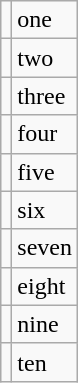<table class="wikitable">
<tr>
<td></td>
<td>one</td>
</tr>
<tr>
<td></td>
<td>two</td>
</tr>
<tr>
<td></td>
<td>three</td>
</tr>
<tr>
<td></td>
<td>four</td>
</tr>
<tr>
<td></td>
<td>five</td>
</tr>
<tr>
<td></td>
<td>six</td>
</tr>
<tr>
<td></td>
<td>seven</td>
</tr>
<tr>
<td></td>
<td>eight</td>
</tr>
<tr>
<td></td>
<td>nine</td>
</tr>
<tr>
<td></td>
<td>ten</td>
</tr>
</table>
